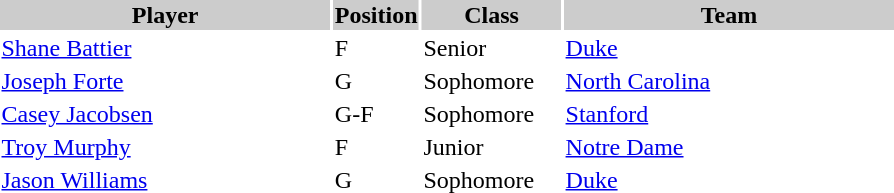<table style="width:600px" "border:'1' 'solid' 'gray'">
<tr>
<th style="background:#CCCCCC;width:40%">Player</th>
<th style="background:#CCCCCC;width:4%">Position</th>
<th style="background:#CCCCCC;width:16%">Class</th>
<th style="background:#CCCCCC;width:40%">Team</th>
</tr>
<tr>
<td><a href='#'>Shane Battier</a></td>
<td>F</td>
<td>Senior</td>
<td><a href='#'>Duke</a></td>
</tr>
<tr>
<td><a href='#'>Joseph Forte</a></td>
<td>G</td>
<td>Sophomore</td>
<td><a href='#'>North Carolina</a></td>
</tr>
<tr>
<td><a href='#'>Casey Jacobsen</a></td>
<td>G-F</td>
<td>Sophomore</td>
<td><a href='#'>Stanford</a></td>
</tr>
<tr>
<td><a href='#'>Troy Murphy</a></td>
<td>F</td>
<td>Junior</td>
<td><a href='#'>Notre Dame</a></td>
</tr>
<tr>
<td><a href='#'>Jason Williams</a></td>
<td>G</td>
<td>Sophomore</td>
<td><a href='#'>Duke</a></td>
</tr>
</table>
